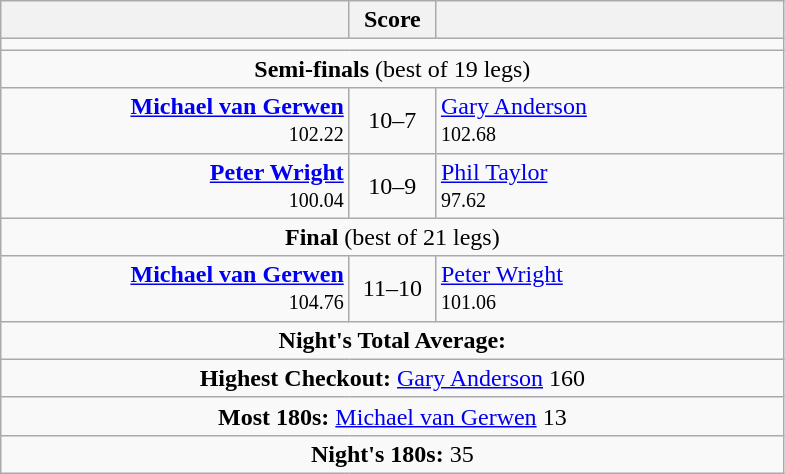<table class=wikitable style="text-align:center">
<tr>
<th width=225></th>
<th width=50>Score</th>
<th width=225></th>
</tr>
<tr align=centre>
<td colspan="3"></td>
</tr>
<tr align=center>
<td colspan="3"><strong>Semi-finals</strong> (best of 19 legs)</td>
</tr>
<tr align=left>
<td align=right><strong><a href='#'>Michael van Gerwen</a></strong>  <br><small><span>102.22</span></small></td>
<td align=center>10–7</td>
<td> <a href='#'>Gary Anderson</a> <br><small><span>102.68</span></small></td>
</tr>
<tr align=left>
<td align=right><strong><a href='#'>Peter Wright</a></strong>  <br><small><span>100.04</span></small></td>
<td align=center>10–9</td>
<td>  <a href='#'>Phil Taylor</a> <br><small><span>97.62</span></small></td>
</tr>
<tr align=center>
<td colspan="3"><strong>Final</strong> (best of 21 legs)</td>
</tr>
<tr align=left>
<td align=right><strong><a href='#'>Michael van Gerwen</a></strong>  <br><small><span>104.76</span></small></td>
<td align=center>11–10</td>
<td> <a href='#'>Peter Wright</a>  <br><small><span>101.06</span></small></td>
</tr>
<tr align=center>
<td colspan="3"><strong>Night's Total Average:</strong> </td>
</tr>
<tr align=center>
<td colspan="3"><strong>Highest Checkout:</strong>   <a href='#'>Gary Anderson</a> 160</td>
</tr>
<tr align=center>
<td colspan="3"><strong>Most 180s:</strong>  <a href='#'>Michael van Gerwen</a> 13</td>
</tr>
<tr align=center>
<td colspan="3"><strong>Night's 180s:</strong> 35</td>
</tr>
</table>
